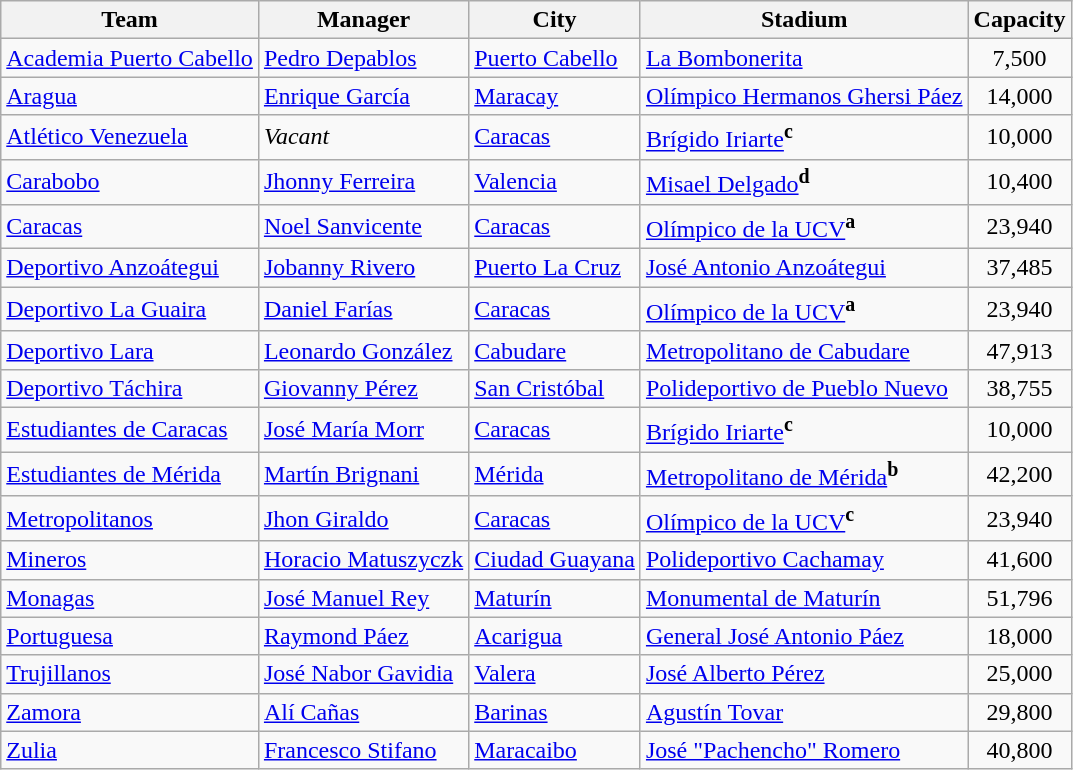<table class="wikitable sortable">
<tr>
<th>Team</th>
<th>Manager</th>
<th>City</th>
<th>Stadium</th>
<th>Capacity</th>
</tr>
<tr>
<td><a href='#'>Academia Puerto Cabello</a></td>
<td> <a href='#'>Pedro Depablos</a></td>
<td><a href='#'>Puerto Cabello</a></td>
<td><a href='#'>La Bombonerita</a></td>
<td align=center>7,500</td>
</tr>
<tr>
<td><a href='#'>Aragua</a></td>
<td> <a href='#'>Enrique García</a></td>
<td><a href='#'>Maracay</a></td>
<td><a href='#'>Olímpico Hermanos Ghersi Páez</a></td>
<td align=center>14,000</td>
</tr>
<tr>
<td><a href='#'>Atlético Venezuela</a></td>
<td><em>Vacant</em></td>
<td><a href='#'>Caracas</a></td>
<td><a href='#'>Brígido Iriarte</a><sup><strong>c</strong></sup></td>
<td align=center>10,000</td>
</tr>
<tr>
<td><a href='#'>Carabobo</a></td>
<td> <a href='#'>Jhonny Ferreira</a></td>
<td><a href='#'>Valencia</a></td>
<td><a href='#'>Misael Delgado</a><sup><strong>d</strong></sup></td>
<td align=center>10,400</td>
</tr>
<tr>
<td><a href='#'>Caracas</a></td>
<td> <a href='#'>Noel Sanvicente</a></td>
<td><a href='#'>Caracas</a></td>
<td><a href='#'>Olímpico de la UCV</a><sup><strong>a</strong></sup></td>
<td align=center>23,940</td>
</tr>
<tr>
<td><a href='#'>Deportivo Anzoátegui</a></td>
<td> <a href='#'>Jobanny Rivero</a></td>
<td><a href='#'>Puerto La Cruz</a></td>
<td><a href='#'>José Antonio Anzoátegui</a></td>
<td align=center>37,485</td>
</tr>
<tr>
<td><a href='#'>Deportivo La Guaira</a></td>
<td> <a href='#'>Daniel Farías</a></td>
<td><a href='#'>Caracas</a></td>
<td><a href='#'>Olímpico de la UCV</a><sup><strong>a</strong></sup></td>
<td align=center>23,940</td>
</tr>
<tr>
<td><a href='#'>Deportivo Lara</a></td>
<td> <a href='#'>Leonardo González</a></td>
<td><a href='#'>Cabudare</a></td>
<td><a href='#'>Metropolitano de Cabudare</a></td>
<td align=center>47,913</td>
</tr>
<tr>
<td><a href='#'>Deportivo Táchira</a></td>
<td> <a href='#'>Giovanny Pérez</a></td>
<td><a href='#'>San Cristóbal</a></td>
<td><a href='#'>Polideportivo de Pueblo Nuevo</a></td>
<td align=center>38,755</td>
</tr>
<tr>
<td><a href='#'>Estudiantes de Caracas</a></td>
<td> <a href='#'>José María Morr</a></td>
<td><a href='#'>Caracas</a></td>
<td><a href='#'>Brígido Iriarte</a><sup><strong>c</strong></sup></td>
<td align=center>10,000</td>
</tr>
<tr>
<td><a href='#'>Estudiantes de Mérida</a></td>
<td> <a href='#'>Martín Brignani</a></td>
<td><a href='#'>Mérida</a></td>
<td><a href='#'>Metropolitano de Mérida</a><sup><strong>b</strong></sup></td>
<td align=center>42,200</td>
</tr>
<tr>
<td><a href='#'>Metropolitanos</a></td>
<td> <a href='#'>Jhon Giraldo</a></td>
<td><a href='#'>Caracas</a></td>
<td><a href='#'>Olímpico de la UCV</a><sup><strong>c</strong></sup></td>
<td align=center>23,940</td>
</tr>
<tr>
<td><a href='#'>Mineros</a></td>
<td> <a href='#'>Horacio Matuszyczk</a></td>
<td><a href='#'>Ciudad Guayana</a></td>
<td><a href='#'>Polideportivo Cachamay</a></td>
<td align=center>41,600</td>
</tr>
<tr>
<td><a href='#'>Monagas</a></td>
<td> <a href='#'>José Manuel Rey</a></td>
<td><a href='#'>Maturín</a></td>
<td><a href='#'>Monumental de Maturín</a></td>
<td align=center>51,796</td>
</tr>
<tr>
<td><a href='#'>Portuguesa</a></td>
<td> <a href='#'>Raymond Páez</a></td>
<td><a href='#'>Acarigua</a></td>
<td><a href='#'>General José Antonio Páez</a></td>
<td align=center>18,000</td>
</tr>
<tr>
<td><a href='#'>Trujillanos</a></td>
<td> <a href='#'>José Nabor Gavidia</a></td>
<td><a href='#'>Valera</a></td>
<td><a href='#'>José Alberto Pérez</a></td>
<td align=center>25,000</td>
</tr>
<tr>
<td><a href='#'>Zamora</a></td>
<td> <a href='#'>Alí Cañas</a></td>
<td><a href='#'>Barinas</a></td>
<td><a href='#'>Agustín Tovar</a></td>
<td align=center>29,800</td>
</tr>
<tr>
<td><a href='#'>Zulia</a></td>
<td> <a href='#'>Francesco Stifano</a></td>
<td><a href='#'>Maracaibo</a></td>
<td><a href='#'>José "Pachencho" Romero</a></td>
<td align=center>40,800</td>
</tr>
</table>
